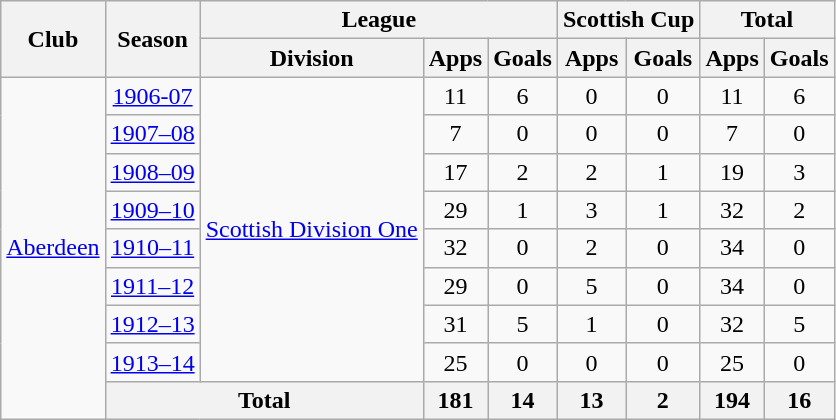<table class="wikitable" style="text-align:center">
<tr>
<th rowspan="2">Club</th>
<th rowspan="2">Season</th>
<th colspan="3">League</th>
<th colspan="2">Scottish Cup</th>
<th colspan="2">Total</th>
</tr>
<tr>
<th>Division</th>
<th>Apps</th>
<th>Goals</th>
<th>Apps</th>
<th>Goals</th>
<th>Apps</th>
<th>Goals</th>
</tr>
<tr>
<td rowspan="9"><a href='#'>Aberdeen</a></td>
<td><a href='#'>1906-07</a></td>
<td rowspan="8"><a href='#'>Scottish Division One</a></td>
<td>11</td>
<td>6</td>
<td>0</td>
<td>0</td>
<td>11</td>
<td>6</td>
</tr>
<tr>
<td><a href='#'>1907–08</a></td>
<td>7</td>
<td>0</td>
<td>0</td>
<td>0</td>
<td>7</td>
<td>0</td>
</tr>
<tr>
<td><a href='#'>1908–09</a></td>
<td>17</td>
<td>2</td>
<td>2</td>
<td>1</td>
<td>19</td>
<td>3</td>
</tr>
<tr>
<td><a href='#'>1909–10</a></td>
<td>29</td>
<td>1</td>
<td>3</td>
<td>1</td>
<td>32</td>
<td>2</td>
</tr>
<tr>
<td><a href='#'>1910–11</a></td>
<td>32</td>
<td>0</td>
<td>2</td>
<td>0</td>
<td>34</td>
<td>0</td>
</tr>
<tr>
<td><a href='#'>1911–12</a></td>
<td>29</td>
<td>0</td>
<td>5</td>
<td>0</td>
<td>34</td>
<td>0</td>
</tr>
<tr>
<td><a href='#'>1912–13</a></td>
<td>31</td>
<td>5</td>
<td>1</td>
<td>0</td>
<td>32</td>
<td>5</td>
</tr>
<tr>
<td><a href='#'>1913–14</a></td>
<td>25</td>
<td>0</td>
<td>0</td>
<td>0</td>
<td>25</td>
<td>0</td>
</tr>
<tr>
<th colspan="2">Total</th>
<th>181</th>
<th>14</th>
<th>13</th>
<th>2</th>
<th>194</th>
<th>16</th>
</tr>
</table>
